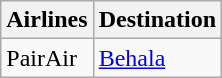<table class="sortable wikitable">
<tr>
<th>Airlines</th>
<th>Destination</th>
</tr>
<tr>
<td>PairAir</td>
<td><a href='#'>Behala</a></td>
</tr>
</table>
